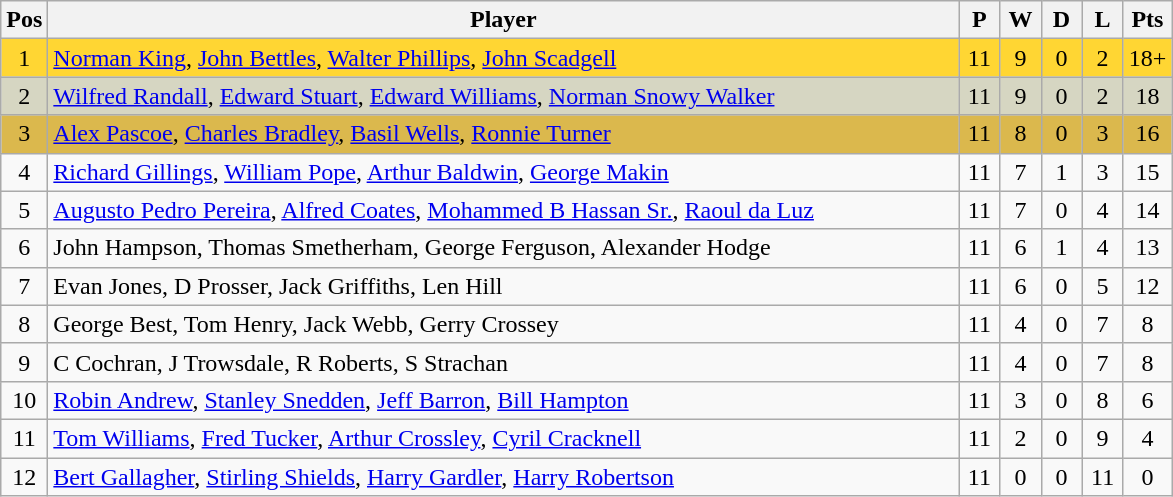<table class="wikitable" style="font-size: 100%">
<tr>
<th scope="col" width=20>Pos</th>
<th scope="col" width=600>Player</th>
<th scope="col" width=20>P</th>
<th scope="col" width=20>W</th>
<th scope="col" width=20>D</th>
<th scope="col" width=20>L</th>
<th scope="col" width=20>Pts</th>
</tr>
<tr align=center style="background: #FFD633;">
<td>1</td>
<td align="left"> <a href='#'>Norman King</a>, <a href='#'>John Bettles</a>, <a href='#'>Walter Phillips</a>, <a href='#'>John Scadgell</a></td>
<td>11</td>
<td>9</td>
<td>0</td>
<td>2</td>
<td>18+</td>
</tr>
<tr align=center style="background: #D6D6C2;">
<td>2</td>
<td align="left"> <a href='#'>Wilfred Randall</a>, <a href='#'>Edward Stuart</a>, <a href='#'>Edward Williams</a>, <a href='#'>Norman Snowy Walker</a></td>
<td>11</td>
<td>9</td>
<td>0</td>
<td>2</td>
<td>18</td>
</tr>
<tr align=center style="background: #DBB84D;">
<td>3</td>
<td align="left"> <a href='#'>Alex Pascoe</a>, <a href='#'>Charles Bradley</a>, <a href='#'>Basil Wells</a>, <a href='#'>Ronnie Turner</a></td>
<td>11</td>
<td>8</td>
<td>0</td>
<td>3</td>
<td>16</td>
</tr>
<tr align=center>
<td>4</td>
<td align="left"> <a href='#'>Richard Gillings</a>, <a href='#'>William Pope</a>, <a href='#'>Arthur Baldwin</a>, <a href='#'>George Makin</a></td>
<td>11</td>
<td>7</td>
<td>1</td>
<td>3</td>
<td>15</td>
</tr>
<tr align=center>
<td>5</td>
<td align="left"> <a href='#'>Augusto Pedro Pereira</a>, <a href='#'>Alfred Coates</a>, <a href='#'>Mohammed B Hassan Sr.</a>, <a href='#'>Raoul da Luz</a></td>
<td>11</td>
<td>7</td>
<td>0</td>
<td>4</td>
<td>14</td>
</tr>
<tr align=center>
<td>6</td>
<td align="left"> John Hampson, Thomas Smetherham, George Ferguson, Alexander Hodge</td>
<td>11</td>
<td>6</td>
<td>1</td>
<td>4</td>
<td>13</td>
</tr>
<tr align=center>
<td>7</td>
<td align="left"> Evan Jones, D Prosser, Jack Griffiths, Len Hill</td>
<td>11</td>
<td>6</td>
<td>0</td>
<td>5</td>
<td>12</td>
</tr>
<tr align=center>
<td>8</td>
<td align="left"> George Best, Tom Henry, Jack Webb, Gerry Crossey</td>
<td>11</td>
<td>4</td>
<td>0</td>
<td>7</td>
<td>8</td>
</tr>
<tr align=center>
<td>9</td>
<td align="left"> C Cochran, J Trowsdale, R Roberts, S Strachan</td>
<td>11</td>
<td>4</td>
<td>0</td>
<td>7</td>
<td>8</td>
</tr>
<tr align=center>
<td>10</td>
<td align="left"> <a href='#'>Robin Andrew</a>, <a href='#'>Stanley Snedden</a>, <a href='#'>Jeff Barron</a>, <a href='#'>Bill Hampton</a></td>
<td>11</td>
<td>3</td>
<td>0</td>
<td>8</td>
<td>6</td>
</tr>
<tr align=center>
<td>11</td>
<td align="left"> <a href='#'>Tom Williams</a>, <a href='#'>Fred Tucker</a>, <a href='#'>Arthur Crossley</a>, <a href='#'>Cyril Cracknell</a></td>
<td>11</td>
<td>2</td>
<td>0</td>
<td>9</td>
<td>4</td>
</tr>
<tr align=center>
<td>12</td>
<td align="left"> <a href='#'>Bert Gallagher</a>, <a href='#'>Stirling Shields</a>, <a href='#'>Harry Gardler</a>, <a href='#'>Harry Robertson</a></td>
<td>11</td>
<td>0</td>
<td>0</td>
<td>11</td>
<td>0</td>
</tr>
</table>
